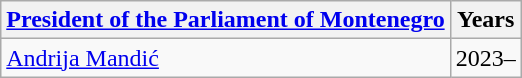<table class=wikitable>
<tr>
<th><a href='#'>President of the Parliament of Montenegro</a></th>
<th>Years</th>
</tr>
<tr>
<td><a href='#'>Andrija Mandić</a></td>
<td>2023–</td>
</tr>
</table>
